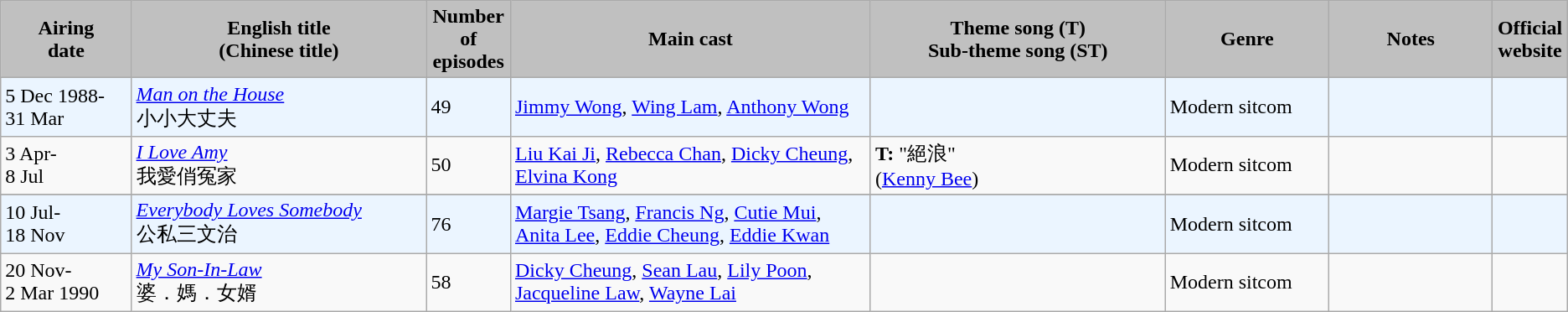<table class="wikitable">
<tr>
<th style="width:8%; text-align:center; background:silver;">Airing<br>date</th>
<th style="width:18%; text-align:center; background:silver;">English title <br> (Chinese title)</th>
<th style="width:5%; text-align:center; background:silver;">Number of episodes</th>
<th style="width:22%; text-align:center; background:silver;">Main cast</th>
<th style="width:18%; text-align:center; background:silver;">Theme song (T) <br>Sub-theme song (ST)</th>
<th style="width:10%; text-align:center; background:silver;">Genre</th>
<th style="width:10%; text-align:center; background:silver;">Notes</th>
<th style="width:1%; text-align:center; background:silver;">Official website</th>
</tr>
<tr style="background:#ebf5ff;">
<td>5 Dec 1988- <br> 31 Mar</td>
<td><em><a href='#'>Man on the House</a></em><br> 小小大丈夫</td>
<td>49</td>
<td><a href='#'>Jimmy Wong</a>, <a href='#'>Wing Lam</a>, <a href='#'>Anthony Wong</a></td>
<td></td>
<td>Modern sitcom</td>
<td></td>
<td></td>
</tr>
<tr>
<td>3 Apr-<br>8 Jul</td>
<td><em><a href='#'>I Love Amy</a></em> <br> 我愛俏冤家</td>
<td>50</td>
<td><a href='#'>Liu Kai Ji</a>, <a href='#'>Rebecca Chan</a>, <a href='#'>Dicky Cheung</a>, <a href='#'>Elvina Kong</a></td>
<td><strong>T:</strong> "絕浪" <br> (<a href='#'>Kenny Bee</a>)</td>
<td>Modern sitcom</td>
<td></td>
<td></td>
</tr>
<tr>
</tr>
<tr style="background:#ebf5ff;">
<td>10 Jul-<br>18 Nov</td>
<td><em><a href='#'>Everybody Loves Somebody</a></em> <br> 公私三文治</td>
<td>76</td>
<td><a href='#'>Margie Tsang</a>, <a href='#'>Francis Ng</a>, <a href='#'>Cutie Mui</a>, <a href='#'>Anita Lee</a>, <a href='#'>Eddie Cheung</a>, <a href='#'>Eddie Kwan</a></td>
<td></td>
<td>Modern sitcom</td>
<td></td>
<td></td>
</tr>
<tr>
<td>20 Nov-<br>2 Mar 1990</td>
<td><em><a href='#'>My Son-In-Law</a></em><br> 婆．媽．女婿</td>
<td>58</td>
<td><a href='#'>Dicky Cheung</a>, <a href='#'>Sean Lau</a>, <a href='#'>Lily Poon</a>, <a href='#'>Jacqueline Law</a>, <a href='#'>Wayne Lai</a></td>
<td></td>
<td>Modern sitcom</td>
<td></td>
<td></td>
</tr>
</table>
